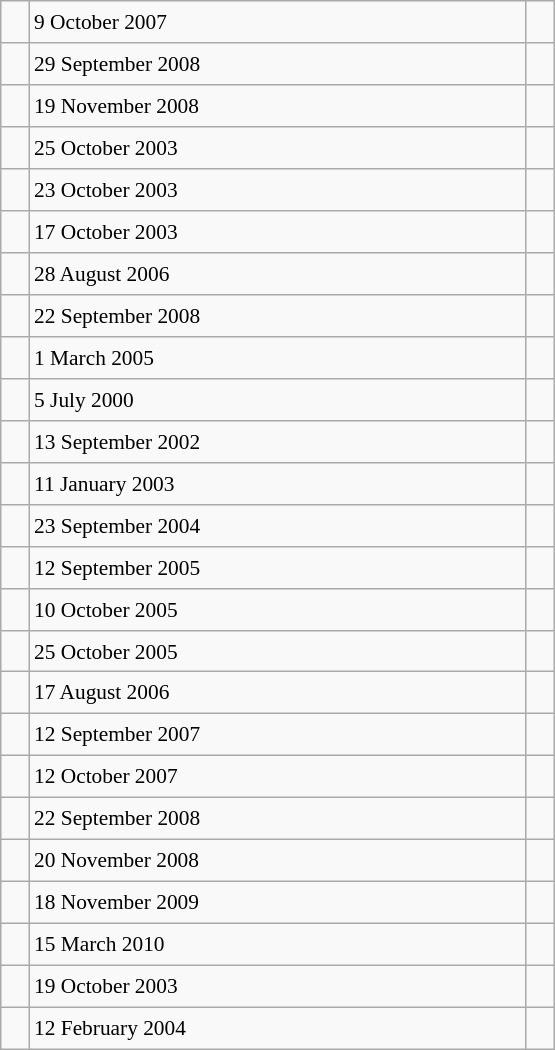<table class="wikitable" style="font-size: 89%; float: left; width: 26em; margin-right: 1em; height: 700px">
<tr>
<td></td>
<td>9 October 2007</td>
<td></td>
</tr>
<tr>
<td></td>
<td>29 September 2008</td>
<td></td>
</tr>
<tr>
<td></td>
<td>19 November 2008</td>
<td></td>
</tr>
<tr>
<td></td>
<td>25 October 2003</td>
<td></td>
</tr>
<tr>
<td></td>
<td>23 October 2003</td>
<td></td>
</tr>
<tr>
<td></td>
<td>17 October 2003</td>
<td></td>
</tr>
<tr>
<td></td>
<td>28 August 2006</td>
<td></td>
</tr>
<tr>
<td></td>
<td>22 September 2008</td>
<td></td>
</tr>
<tr>
<td></td>
<td>1 March 2005</td>
<td></td>
</tr>
<tr>
<td></td>
<td>5 July 2000</td>
<td></td>
</tr>
<tr>
<td></td>
<td>13 September 2002</td>
<td></td>
</tr>
<tr>
<td></td>
<td>11 January 2003</td>
<td></td>
</tr>
<tr>
<td></td>
<td>23 September 2004</td>
<td></td>
</tr>
<tr>
<td></td>
<td>12 September 2005</td>
<td></td>
</tr>
<tr>
<td></td>
<td>10 October 2005</td>
<td></td>
</tr>
<tr>
<td></td>
<td>25 October 2005</td>
<td></td>
</tr>
<tr>
<td></td>
<td>17 August 2006</td>
<td></td>
</tr>
<tr>
<td></td>
<td>12 September 2007</td>
<td></td>
</tr>
<tr>
<td></td>
<td>12 October 2007</td>
<td></td>
</tr>
<tr>
<td></td>
<td>22 September 2008</td>
<td></td>
</tr>
<tr>
<td></td>
<td>20 November 2008</td>
<td></td>
</tr>
<tr>
<td></td>
<td>18 November 2009</td>
<td></td>
</tr>
<tr>
<td></td>
<td>15 March 2010</td>
<td></td>
</tr>
<tr>
<td></td>
<td>19 October 2003</td>
<td></td>
</tr>
<tr>
<td></td>
<td>12 February 2004</td>
<td></td>
</tr>
</table>
